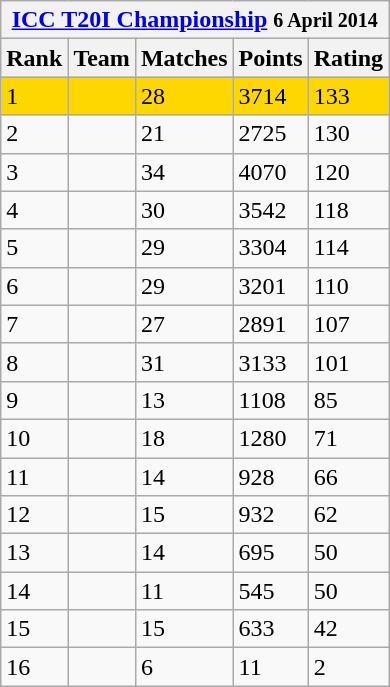<table class="wikitable" stp;">
<tr>
<th colspan="5"><a href='#'>ICC T20I Championship</a> <small>6 April 2014</small></th>
</tr>
<tr>
<th>Rank</th>
<th>Team</th>
<th>Matches</th>
<th>Points</th>
<th>Rating</th>
</tr>
<tr style="background:gold">
<td>1</td>
<td style="text-align:left"></td>
<td>28</td>
<td>3714</td>
<td>133</td>
</tr>
<tr>
<td>2</td>
<td style="text-align:left"></td>
<td>21</td>
<td>2725</td>
<td>130</td>
</tr>
<tr>
<td>3</td>
<td style="text-align:left"></td>
<td>34</td>
<td>4070</td>
<td>120</td>
</tr>
<tr>
<td>4</td>
<td style="text-align:left"></td>
<td>30</td>
<td>3542</td>
<td>118</td>
</tr>
<tr>
<td>5</td>
<td style="text-align:left"></td>
<td>29</td>
<td>3304</td>
<td>114</td>
</tr>
<tr>
<td>6</td>
<td style="text-align:left"></td>
<td>29</td>
<td>3201</td>
<td>110</td>
</tr>
<tr>
<td>7</td>
<td style="text-align:left"></td>
<td>27</td>
<td>2891</td>
<td>107</td>
</tr>
<tr>
<td>8</td>
<td style="text-align:left"></td>
<td>31</td>
<td>3133</td>
<td>101</td>
</tr>
<tr>
<td>9</td>
<td style="text-align:left"></td>
<td>13</td>
<td>1108</td>
<td>85</td>
</tr>
<tr>
<td>10</td>
<td style="text-align:left"></td>
<td>18</td>
<td>1280</td>
<td>71</td>
</tr>
<tr>
<td>11</td>
<td style="text-align:left"></td>
<td>14</td>
<td>928</td>
<td>66</td>
</tr>
<tr>
<td>12</td>
<td style="text-align:left"></td>
<td>15</td>
<td>932</td>
<td>62</td>
</tr>
<tr>
<td>13</td>
<td style="text-align:left"></td>
<td>14</td>
<td>695</td>
<td>50</td>
</tr>
<tr>
<td>14</td>
<td style="text-align:left"></td>
<td>11</td>
<td>545</td>
<td>50</td>
</tr>
<tr>
<td>15</td>
<td style="text-align:left"></td>
<td>15</td>
<td>633</td>
<td>42</td>
</tr>
<tr>
<td>16</td>
<td style="text-align:left"></td>
<td>6</td>
<td>11</td>
<td>2</td>
</tr>
</table>
